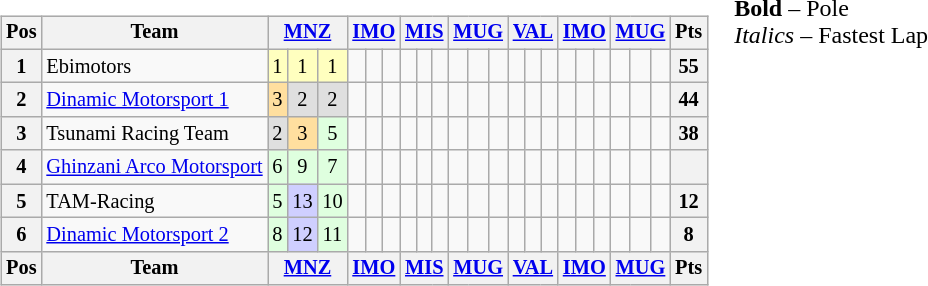<table>
<tr>
<td><br><table class="wikitable" style="font-size:85%; text-align:center">
<tr valign="top">
<th valign="middle">Pos</th>
<th valign="middle">Team</th>
<th colspan=3><a href='#'>MNZ</a><br></th>
<th colspan=3><a href='#'>IMO</a><br></th>
<th colspan=3><a href='#'>MIS</a><br></th>
<th colspan=3><a href='#'>MUG</a><br></th>
<th colspan=3><a href='#'>VAL</a><br></th>
<th colspan=3><a href='#'>IMO</a><br></th>
<th colspan=3><a href='#'>MUG</a><br></th>
<th valign="middle">Pts</th>
</tr>
<tr>
<th>1</th>
<td align=left> Ebimotors</td>
<td style="background:#ffffbf;">1</td>
<td style="background:#ffffbf;">1</td>
<td style="background:#ffffbf;">1</td>
<td></td>
<td></td>
<td></td>
<td></td>
<td></td>
<td></td>
<td></td>
<td></td>
<td></td>
<td></td>
<td></td>
<td></td>
<td></td>
<td></td>
<td></td>
<td></td>
<td></td>
<td></td>
<th>55</th>
</tr>
<tr>
<th>2</th>
<td align=left> <a href='#'>Dinamic Motorsport 1</a></td>
<td style="background:#ffdf9f;">3</td>
<td style="background:#dfdfdf;">2</td>
<td style="background:#dfdfdf;">2</td>
<td></td>
<td></td>
<td></td>
<td></td>
<td></td>
<td></td>
<td></td>
<td></td>
<td></td>
<td></td>
<td></td>
<td></td>
<td></td>
<td></td>
<td></td>
<td></td>
<td></td>
<td></td>
<th>44</th>
</tr>
<tr>
<th>3</th>
<td align=left> Tsunami Racing Team</td>
<td style="background:#dfdfdf;">2</td>
<td style="background:#ffdf9f;">3</td>
<td style="background:#dfffdf;">5</td>
<td></td>
<td></td>
<td></td>
<td></td>
<td></td>
<td></td>
<td></td>
<td></td>
<td></td>
<td></td>
<td></td>
<td></td>
<td></td>
<td></td>
<td></td>
<td></td>
<td></td>
<td></td>
<th>38</th>
</tr>
<tr>
<th>4</th>
<td align=left> <a href='#'>Ghinzani Arco Motorsport</a></td>
<td style="background:#dfffdf;">6</td>
<td style="background:#dfffdf;">9</td>
<td style="background:#dfffdf;">7</td>
<td></td>
<td></td>
<td></td>
<td></td>
<td></td>
<td></td>
<td></td>
<td></td>
<td></td>
<td></td>
<td></td>
<td></td>
<td></td>
<td></td>
<td></td>
<td></td>
<td></td>
<td></td>
<th></th>
</tr>
<tr>
<th>5</th>
<td align=left> TAM-Racing</td>
<td style="background:#dfffdf;">5</td>
<td style="background:#cfcfff;">13</td>
<td style="background:#dfffdf;">10</td>
<td></td>
<td></td>
<td></td>
<td></td>
<td></td>
<td></td>
<td></td>
<td></td>
<td></td>
<td></td>
<td></td>
<td></td>
<td></td>
<td></td>
<td></td>
<td></td>
<td></td>
<td></td>
<th>12</th>
</tr>
<tr>
<th>6</th>
<td align=left> <a href='#'>Dinamic Motorsport 2</a></td>
<td style="background:#dfffdf;">8</td>
<td style="background:#cfcfff;">12</td>
<td style="background:#dfffdf;">11</td>
<td></td>
<td></td>
<td></td>
<td></td>
<td></td>
<td></td>
<td></td>
<td></td>
<td></td>
<td></td>
<td></td>
<td></td>
<td></td>
<td></td>
<td></td>
<td></td>
<td></td>
<td></td>
<th>8</th>
</tr>
<tr valign="top">
<th valign="middle">Pos</th>
<th valign="middle">Team</th>
<th colspan=3><a href='#'>MNZ</a><br></th>
<th colspan=3><a href='#'>IMO</a><br></th>
<th colspan=3><a href='#'>MIS</a><br></th>
<th colspan=3><a href='#'>MUG</a><br></th>
<th colspan=3><a href='#'>VAL</a><br></th>
<th colspan=3><a href='#'>IMO</a><br></th>
<th colspan=3><a href='#'>MUG</a><br></th>
<th valign="middle">Pts</th>
</tr>
</table>
</td>
<td valign="top"><br>
<span><strong>Bold</strong> – Pole<br>
<em>Italics</em> – Fastest Lap</span></td>
</tr>
</table>
